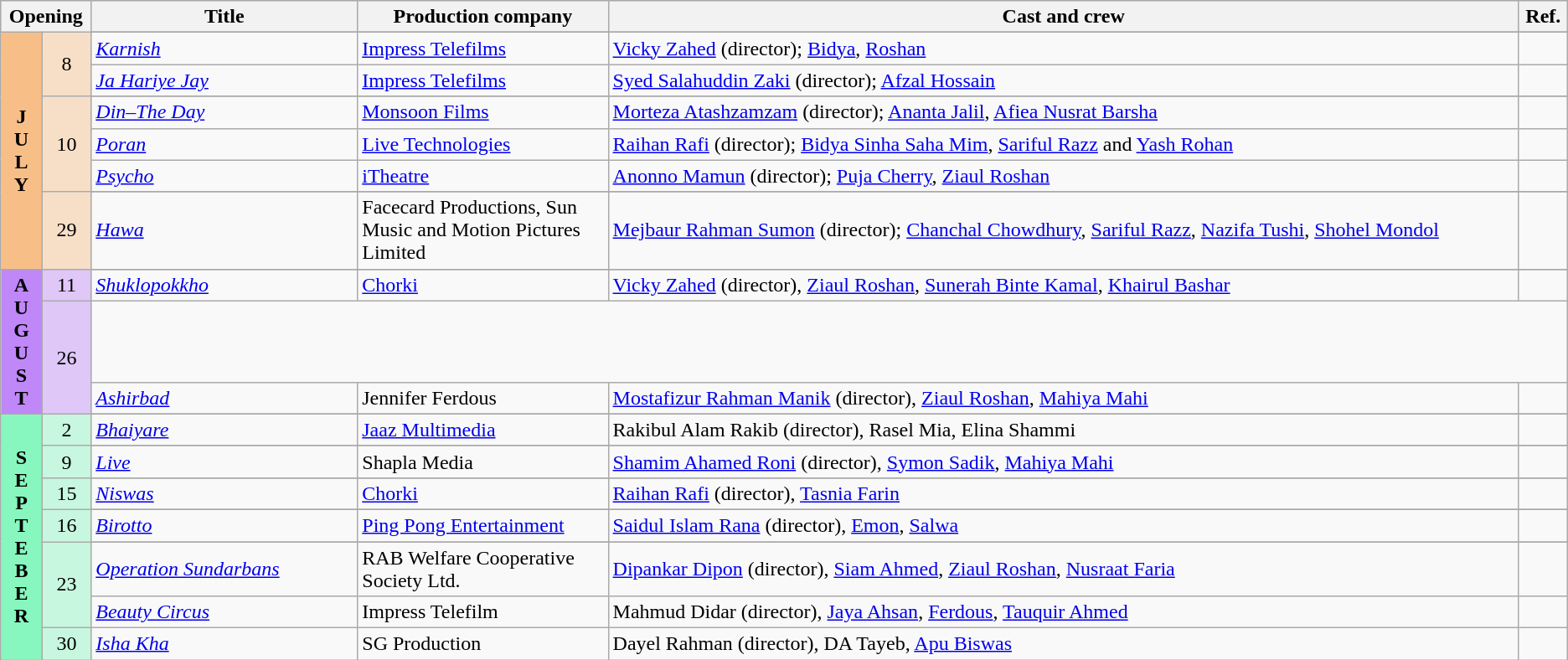<table class="wikitable sortable">
<tr style="background:#b0e0e6; text-align:center"y>
<th colspan="2">Opening</th>
<th style="width:17%">Title</th>
<th style="width:16%">Production company</th>
<th>Cast and crew</th>
<th>Ref.</th>
</tr>
<tr>
<th rowspan="9" style="text-align:center; background:#f7bf87;">J<br>U<br>L<br>Y</th>
<td rowspan="3" style="text-align:center; background:#f7dfc7;">8</td>
</tr>
<tr>
<td><em><a href='#'>Karnish</a></em></td>
<td><a href='#'>Impress Telefilms</a></td>
<td><a href='#'>Vicky Zahed</a> (director); <a href='#'>Bidya</a>, <a href='#'>Roshan</a></td>
<td></td>
</tr>
<tr>
<td><em><a href='#'>Ja Hariye Jay</a></em></td>
<td><a href='#'>Impress Telefilms</a></td>
<td><a href='#'>Syed Salahuddin Zaki</a> (director); <a href='#'>Afzal Hossain</a></td>
<td></td>
</tr>
<tr>
<td rowspan="4" style="text-align:center; background:#f7dfc7;">10</td>
</tr>
<tr>
<td><em><a href='#'>Din–The Day</a></em></td>
<td><a href='#'>Monsoon Films</a></td>
<td><a href='#'>Morteza Atashzamzam</a> (director); <a href='#'>Ananta Jalil</a>, <a href='#'>Afiea Nusrat Barsha</a></td>
<td></td>
</tr>
<tr>
<td><em><a href='#'>Poran</a></em></td>
<td><a href='#'>Live Technologies</a></td>
<td><a href='#'>Raihan Rafi</a> (director); <a href='#'>Bidya Sinha Saha Mim</a>, <a href='#'>Sariful Razz</a> and <a href='#'>Yash Rohan</a></td>
<td></td>
</tr>
<tr>
<td><em><a href='#'>Psycho</a></em></td>
<td><a href='#'>iTheatre</a></td>
<td><a href='#'>Anonno Mamun</a> (director); <a href='#'>Puja Cherry</a>, <a href='#'>Ziaul Roshan</a></td>
<td></td>
</tr>
<tr>
<td rowspan="2" style="text-align:center; background:#f7dfc7;">29</td>
</tr>
<tr>
<td><em><a href='#'>Hawa</a></em></td>
<td>Facecard Productions, Sun Music and Motion Pictures Limited</td>
<td><a href='#'>Mejbaur Rahman Sumon</a> (director); <a href='#'>Chanchal Chowdhury</a>, <a href='#'>Sariful Razz</a>, <a href='#'>Nazifa Tushi</a>, <a href='#'>Shohel Mondol</a></td>
<td></td>
</tr>
<tr>
<th rowspan="4" style="text-align:center; background:#bf87f7;">A<br>U<br>G<br>U<br>S<br>T</th>
<td rowspan="2" style="text-align:center; background:#dfc7f7;">11</td>
</tr>
<tr>
<td><em><a href='#'>Shuklopokkho</a></em></td>
<td><a href='#'>Chorki</a></td>
<td><a href='#'>Vicky Zahed</a> (director), <a href='#'>Ziaul Roshan</a>, <a href='#'>Sunerah Binte Kamal</a>, <a href='#'>Khairul Bashar</a></td>
<td></td>
</tr>
<tr>
<td rowspan="2" style="text-align:center; background:#dfc7f7;">26</td>
</tr>
<tr>
<td><em><a href='#'>Ashirbad</a></em></td>
<td>Jennifer Ferdous</td>
<td><a href='#'>Mostafizur Rahman Manik</a> (director), <a href='#'>Ziaul Roshan</a>, <a href='#'>Mahiya Mahi</a></td>
<td></td>
</tr>
<tr>
<th rowspan="13" style="text-align:center; background:#87f7bf;">S<br>E<br>P<br>T<br>E<br>B<br>E<br>R</th>
<td rowspan="2" style="text-align:center; background:#c7f7df;">2</td>
</tr>
<tr>
<td><em><a href='#'>Bhaiyare</a></em></td>
<td><a href='#'>Jaaz Multimedia</a></td>
<td>Rakibul Alam Rakib (director), Rasel Mia, Elina Shammi</td>
<td></td>
</tr>
<tr>
<td rowspan="2" style="text-align:center; background:#c7f7df;">9</td>
</tr>
<tr>
<td><em><a href='#'>Live</a></em></td>
<td>Shapla Media</td>
<td><a href='#'>Shamim Ahamed Roni</a> (director), <a href='#'>Symon Sadik</a>, <a href='#'>Mahiya Mahi</a></td>
<td></td>
</tr>
<tr>
<td rowspan="2" style="text-align:center; background:#c7f7df;">15</td>
</tr>
<tr>
<td><em><a href='#'>Niswas</a></em></td>
<td><a href='#'>Chorki</a></td>
<td><a href='#'>Raihan Rafi</a> (director), <a href='#'>Tasnia Farin</a></td>
<td></td>
</tr>
<tr>
<td rowspan="2" style="text-align:center; background:#c7f7df;">16</td>
</tr>
<tr>
<td><em><a href='#'>Birotto</a></em></td>
<td><a href='#'>Ping Pong Entertainment</a></td>
<td><a href='#'>Saidul Islam Rana</a> (director), <a href='#'>Emon</a>, <a href='#'>Salwa</a></td>
<td></td>
</tr>
<tr>
<td rowspan="3" style="text-align:center; background:#c7f7df;">23</td>
</tr>
<tr>
<td><em><a href='#'>Operation Sundarbans</a></em></td>
<td>RAB Welfare Cooperative Society Ltd.</td>
<td><a href='#'>Dipankar Dipon</a> (director), <a href='#'>Siam Ahmed</a>, <a href='#'>Ziaul Roshan</a>, <a href='#'>Nusraat Faria</a></td>
<td></td>
</tr>
<tr>
<td><em><a href='#'>Beauty Circus</a></em></td>
<td>Impress Telefilm</td>
<td>Mahmud Didar (director), <a href='#'>Jaya Ahsan</a>, <a href='#'>Ferdous</a>, <a href='#'>Tauquir Ahmed</a></td>
<td></td>
</tr>
<tr>
<td rowspan="2" style="text-align:center; background:#c7f7df;">30</td>
<td><em><a href='#'>Isha Kha</a></em></td>
<td>SG Production</td>
<td>Dayel Rahman (director), DA Tayeb, <a href='#'>Apu Biswas</a></td>
<td></td>
</tr>
</table>
